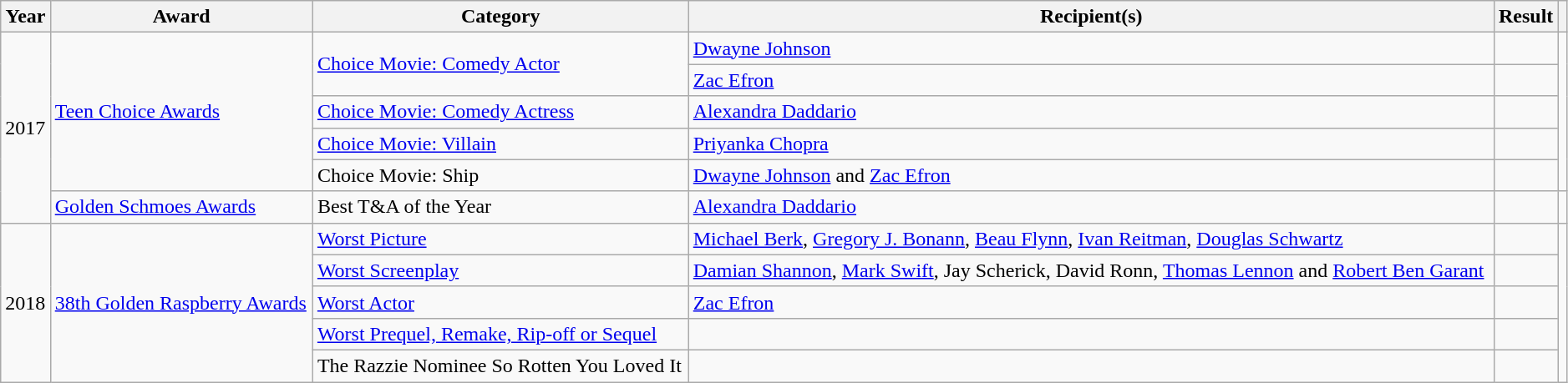<table class="wikitable sortable" style="width: 99%;">
<tr>
<th scope="col">Year</th>
<th scope="col">Award</th>
<th scope="col">Category</th>
<th scope="col">Recipient(s)</th>
<th scope="col">Result</th>
<th scope="col" class="unsortable"></th>
</tr>
<tr>
<td rowspan="6">2017</td>
<td rowspan="5"><a href='#'>Teen Choice Awards</a></td>
<td rowspan="2"><a href='#'>Choice Movie: Comedy Actor</a></td>
<td><a href='#'>Dwayne Johnson</a></td>
<td></td>
<td rowspan="5"></td>
</tr>
<tr>
<td><a href='#'>Zac Efron</a></td>
<td></td>
</tr>
<tr>
<td><a href='#'>Choice Movie: Comedy Actress</a></td>
<td><a href='#'>Alexandra Daddario</a></td>
<td></td>
</tr>
<tr>
<td><a href='#'>Choice Movie: Villain</a></td>
<td><a href='#'>Priyanka Chopra</a></td>
<td></td>
</tr>
<tr>
<td>Choice Movie: Ship</td>
<td><a href='#'>Dwayne Johnson</a> and <a href='#'>Zac Efron</a></td>
<td></td>
</tr>
<tr>
<td><a href='#'>Golden Schmoes Awards</a></td>
<td>Best T&A of the Year</td>
<td><a href='#'>Alexandra Daddario</a></td>
<td></td>
<td></td>
</tr>
<tr>
<td rowspan="5">2018</td>
<td rowspan="5"><a href='#'>38th Golden Raspberry Awards</a></td>
<td><a href='#'>Worst Picture</a></td>
<td><a href='#'>Michael Berk</a>, <a href='#'>Gregory J. Bonann</a>, <a href='#'>Beau Flynn</a>, <a href='#'>Ivan Reitman</a>, <a href='#'>Douglas Schwartz</a></td>
<td></td>
<td rowspan="5"></td>
</tr>
<tr>
<td><a href='#'>Worst Screenplay</a></td>
<td><a href='#'>Damian Shannon</a>, <a href='#'>Mark Swift</a>, Jay Scherick, David Ronn, <a href='#'>Thomas Lennon</a> and <a href='#'>Robert Ben Garant</a></td>
<td></td>
</tr>
<tr>
<td><a href='#'>Worst Actor</a></td>
<td><a href='#'>Zac Efron</a></td>
<td></td>
</tr>
<tr>
<td><a href='#'>Worst Prequel, Remake, Rip-off or Sequel</a></td>
<td></td>
<td></td>
</tr>
<tr>
<td>The Razzie Nominee So Rotten You Loved It</td>
<td></td>
<td></td>
</tr>
</table>
